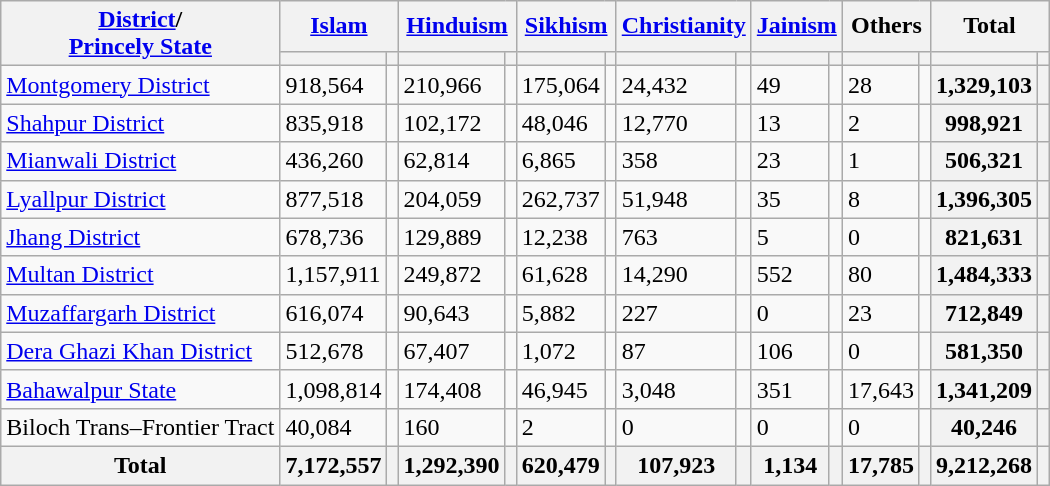<table class="wikitable sortable">
<tr>
<th rowspan="2"><a href='#'>District</a>/<br><a href='#'>Princely State</a></th>
<th colspan="2"><a href='#'>Islam</a> </th>
<th colspan="2"><a href='#'>Hinduism</a> </th>
<th colspan="2"><a href='#'>Sikhism</a> </th>
<th colspan="2"><a href='#'>Christianity</a> </th>
<th colspan="2"><a href='#'>Jainism</a> </th>
<th colspan="2">Others</th>
<th colspan="2">Total</th>
</tr>
<tr>
<th><a href='#'></a></th>
<th></th>
<th></th>
<th></th>
<th></th>
<th></th>
<th></th>
<th></th>
<th></th>
<th></th>
<th></th>
<th></th>
<th></th>
<th></th>
</tr>
<tr>
<td><a href='#'>Montgomery District</a></td>
<td>918,564</td>
<td></td>
<td>210,966</td>
<td></td>
<td>175,064</td>
<td></td>
<td>24,432</td>
<td></td>
<td>49</td>
<td></td>
<td>28</td>
<td></td>
<th>1,329,103</th>
<th></th>
</tr>
<tr>
<td><a href='#'>Shahpur District</a></td>
<td>835,918</td>
<td></td>
<td>102,172</td>
<td></td>
<td>48,046</td>
<td></td>
<td>12,770</td>
<td></td>
<td>13</td>
<td></td>
<td>2</td>
<td></td>
<th>998,921</th>
<th></th>
</tr>
<tr>
<td><a href='#'>Mianwali District</a></td>
<td>436,260</td>
<td></td>
<td>62,814</td>
<td></td>
<td>6,865</td>
<td></td>
<td>358</td>
<td></td>
<td>23</td>
<td></td>
<td>1</td>
<td></td>
<th>506,321</th>
<th></th>
</tr>
<tr>
<td><a href='#'>Lyallpur District</a></td>
<td>877,518</td>
<td></td>
<td>204,059</td>
<td></td>
<td>262,737</td>
<td></td>
<td>51,948</td>
<td></td>
<td>35</td>
<td></td>
<td>8</td>
<td></td>
<th>1,396,305</th>
<th></th>
</tr>
<tr>
<td><a href='#'>Jhang District</a></td>
<td>678,736</td>
<td></td>
<td>129,889</td>
<td></td>
<td>12,238</td>
<td></td>
<td>763</td>
<td></td>
<td>5</td>
<td></td>
<td>0</td>
<td></td>
<th>821,631</th>
<th></th>
</tr>
<tr>
<td><a href='#'>Multan District</a></td>
<td>1,157,911</td>
<td></td>
<td>249,872</td>
<td></td>
<td>61,628</td>
<td></td>
<td>14,290</td>
<td></td>
<td>552</td>
<td></td>
<td>80</td>
<td></td>
<th>1,484,333</th>
<th></th>
</tr>
<tr>
<td><a href='#'>Muzaffargarh District</a></td>
<td>616,074</td>
<td></td>
<td>90,643</td>
<td></td>
<td>5,882</td>
<td></td>
<td>227</td>
<td></td>
<td>0</td>
<td></td>
<td>23</td>
<td></td>
<th>712,849</th>
<th></th>
</tr>
<tr>
<td><a href='#'>Dera Ghazi Khan District</a></td>
<td>512,678</td>
<td></td>
<td>67,407</td>
<td></td>
<td>1,072</td>
<td></td>
<td>87</td>
<td></td>
<td>106</td>
<td></td>
<td>0</td>
<td></td>
<th>581,350</th>
<th></th>
</tr>
<tr>
<td><a href='#'>Bahawalpur State</a></td>
<td>1,098,814</td>
<td></td>
<td>174,408</td>
<td></td>
<td>46,945</td>
<td></td>
<td>3,048</td>
<td></td>
<td>351</td>
<td></td>
<td>17,643</td>
<td></td>
<th>1,341,209</th>
<th></th>
</tr>
<tr>
<td>Biloch Trans–Frontier Tract</td>
<td>40,084</td>
<td></td>
<td>160</td>
<td></td>
<td>2</td>
<td></td>
<td>0</td>
<td></td>
<td>0</td>
<td></td>
<td>0</td>
<td></td>
<th>40,246</th>
<th></th>
</tr>
<tr>
<th>Total</th>
<th>7,172,557</th>
<th></th>
<th>1,292,390</th>
<th></th>
<th>620,479</th>
<th></th>
<th>107,923</th>
<th></th>
<th>1,134</th>
<th></th>
<th>17,785</th>
<th></th>
<th>9,212,268</th>
<th></th>
</tr>
</table>
